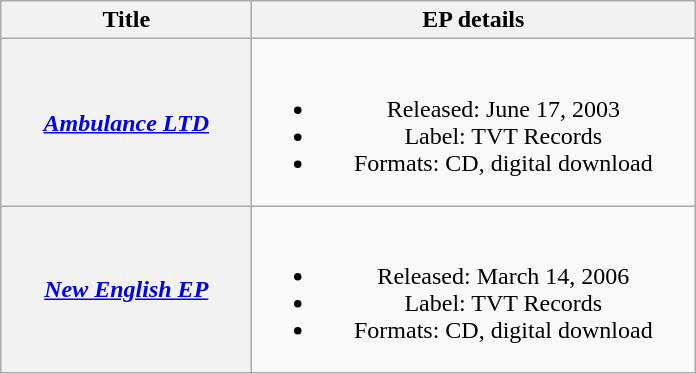<table class="wikitable plainrowheaders" style="text-align:center;">
<tr>
<th scope="col" style="width:10em;">Title</th>
<th scope="col" style="width:18em;">EP details</th>
</tr>
<tr>
<th scope="row"><em><a href='#'>Ambulance LTD</a></em></th>
<td><br><ul><li>Released: June 17, 2003</li><li>Label: TVT Records</li><li>Formats: CD, digital download</li></ul></td>
</tr>
<tr>
<th scope="row"><em><a href='#'>New English EP</a></em></th>
<td><br><ul><li>Released: March 14, 2006</li><li>Label: TVT Records</li><li>Formats: CD, digital download</li></ul></td>
</tr>
</table>
